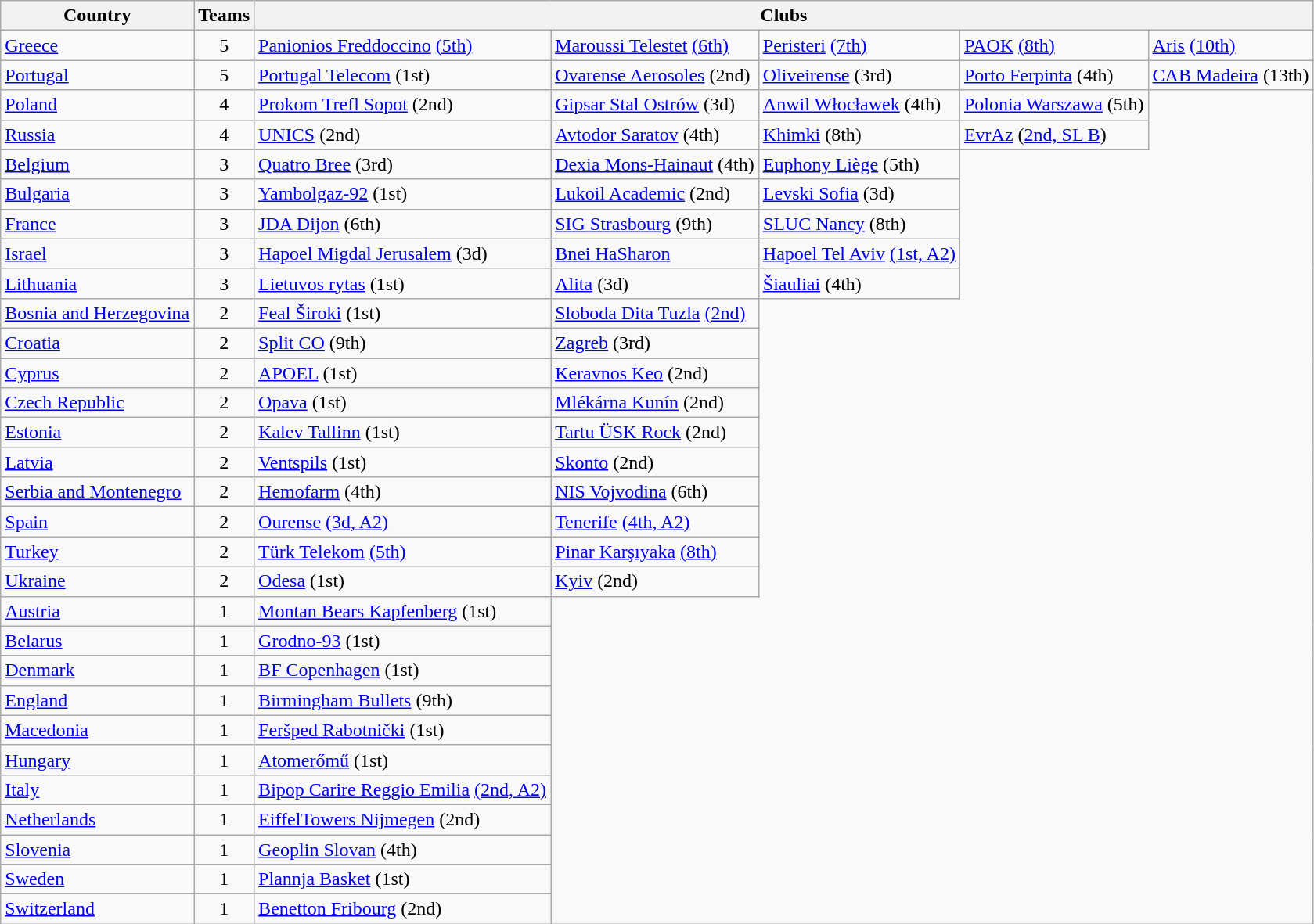<table class="wikitable" style="margin-left:0.5em;">
<tr>
<th>Country</th>
<th>Teams</th>
<th colspan=5>Clubs</th>
</tr>
<tr>
<td> <a href='#'>Greece</a></td>
<td align=center>5</td>
<td><a href='#'>Panionios Freddoccino</a> <a href='#'>(5th)</a></td>
<td><a href='#'>Maroussi Telestet</a> <a href='#'>(6th)</a></td>
<td><a href='#'>Peristeri</a> <a href='#'>(7th)</a></td>
<td><a href='#'>PAOK</a> <a href='#'>(8th)</a></td>
<td><a href='#'>Aris</a> <a href='#'>(10th)</a></td>
</tr>
<tr>
<td> <a href='#'>Portugal</a></td>
<td align=center>5</td>
<td><a href='#'>Portugal Telecom</a> (1st)</td>
<td><a href='#'>Ovarense Aerosoles</a> (2nd)</td>
<td><a href='#'>Oliveirense</a> (3rd)</td>
<td><a href='#'>Porto Ferpinta</a> (4th)</td>
<td><a href='#'>CAB Madeira</a> (13th)</td>
</tr>
<tr>
<td> <a href='#'>Poland</a></td>
<td align=center>4</td>
<td><a href='#'>Prokom Trefl Sopot</a> (2nd)</td>
<td><a href='#'>Gipsar Stal Ostrów</a> (3d)</td>
<td><a href='#'>Anwil Włocławek</a> (4th)</td>
<td><a href='#'>Polonia Warszawa</a> (5th)</td>
</tr>
<tr>
<td> <a href='#'>Russia</a></td>
<td align=center>4</td>
<td><a href='#'>UNICS</a> (2nd)</td>
<td><a href='#'>Avtodor Saratov</a> (4th)</td>
<td><a href='#'>Khimki</a> (8th)</td>
<td><a href='#'>EvrAz</a> (<a href='#'>2nd, SL B</a>)</td>
</tr>
<tr>
<td> <a href='#'>Belgium</a></td>
<td align=center>3</td>
<td><a href='#'>Quatro Bree</a> (3rd)</td>
<td><a href='#'>Dexia Mons-Hainaut</a> (4th)</td>
<td><a href='#'>Euphony Liège</a> (5th)</td>
</tr>
<tr>
<td> <a href='#'>Bulgaria</a></td>
<td align=center>3</td>
<td><a href='#'>Yambolgaz-92</a> (1st)</td>
<td><a href='#'>Lukoil Academic</a> (2nd)</td>
<td><a href='#'>Levski Sofia</a> (3d)</td>
</tr>
<tr>
<td> <a href='#'>France</a></td>
<td align=center>3</td>
<td><a href='#'>JDA Dijon</a> (6th)</td>
<td><a href='#'>SIG Strasbourg</a> (9th)</td>
<td><a href='#'>SLUC Nancy</a> (8th)</td>
</tr>
<tr>
<td> <a href='#'>Israel</a></td>
<td align=center>3</td>
<td><a href='#'>Hapoel Migdal Jerusalem</a> (3d)</td>
<td><a href='#'>Bnei HaSharon</a></td>
<td><a href='#'>Hapoel Tel Aviv</a> <a href='#'>(1st, A2)</a></td>
</tr>
<tr>
<td> <a href='#'>Lithuania</a></td>
<td align=center>3</td>
<td><a href='#'>Lietuvos rytas</a> (1st)</td>
<td><a href='#'>Alita</a> (3d)</td>
<td><a href='#'>Šiauliai</a> (4th)</td>
</tr>
<tr>
<td> <a href='#'>Bosnia and Herzegovina</a></td>
<td align=center>2</td>
<td><a href='#'>Feal Široki</a> (1st)</td>
<td><a href='#'>Sloboda Dita Tuzla</a> <a href='#'>(2nd)</a></td>
</tr>
<tr>
<td> <a href='#'>Croatia</a></td>
<td align=center>2</td>
<td><a href='#'>Split CO</a> (9th)</td>
<td><a href='#'>Zagreb</a> (3rd)</td>
</tr>
<tr>
<td> <a href='#'>Cyprus</a></td>
<td align=center>2</td>
<td><a href='#'>APOEL</a> (1st)</td>
<td><a href='#'>Keravnos Keo</a> (2nd)</td>
</tr>
<tr>
<td> <a href='#'>Czech Republic</a></td>
<td align=center>2</td>
<td><a href='#'>Opava</a> (1st)</td>
<td><a href='#'>Mlékárna Kunín</a> (2nd)</td>
</tr>
<tr>
<td> <a href='#'>Estonia</a></td>
<td align=center>2</td>
<td><a href='#'>Kalev Tallinn</a> (1st)</td>
<td><a href='#'>Tartu ÜSK Rock</a> (2nd)</td>
</tr>
<tr>
<td> <a href='#'>Latvia</a></td>
<td align=center>2</td>
<td><a href='#'>Ventspils</a> (1st)</td>
<td><a href='#'>Skonto</a> (2nd)</td>
</tr>
<tr>
<td> <a href='#'>Serbia and Montenegro</a></td>
<td align=center>2</td>
<td><a href='#'>Hemofarm</a> (4th)</td>
<td><a href='#'>NIS Vojvodina</a> (6th)</td>
</tr>
<tr>
<td> <a href='#'>Spain</a></td>
<td align=center>2</td>
<td><a href='#'>Ourense</a> <a href='#'>(3d, A2)</a></td>
<td><a href='#'>Tenerife</a> <a href='#'>(4th, A2)</a></td>
</tr>
<tr>
<td> <a href='#'>Turkey</a></td>
<td align=center>2</td>
<td><a href='#'>Türk Telekom</a> <a href='#'>(5th)</a></td>
<td><a href='#'>Pinar Karşıyaka</a> <a href='#'>(8th)</a></td>
</tr>
<tr>
<td> <a href='#'>Ukraine</a></td>
<td align=center>2</td>
<td><a href='#'>Odesa</a> (1st)</td>
<td><a href='#'>Kyiv</a> (2nd)</td>
</tr>
<tr>
<td> <a href='#'>Austria</a></td>
<td align=center>1</td>
<td><a href='#'>Montan Bears Kapfenberg</a> (1st)</td>
</tr>
<tr>
<td> <a href='#'>Belarus</a></td>
<td align=center>1</td>
<td><a href='#'>Grodno-93</a> (1st)</td>
</tr>
<tr>
<td> <a href='#'>Denmark</a></td>
<td align=center>1</td>
<td><a href='#'>BF Copenhagen</a> (1st)</td>
</tr>
<tr>
<td> <a href='#'>England</a></td>
<td align=center>1</td>
<td><a href='#'>Birmingham Bullets</a> (9th)</td>
</tr>
<tr>
<td> <a href='#'>Macedonia</a></td>
<td align=center>1</td>
<td><a href='#'>Feršped Rabotnički</a> (1st)</td>
</tr>
<tr>
<td> <a href='#'>Hungary</a></td>
<td align=center>1</td>
<td><a href='#'>Atomerőmű</a> (1st)</td>
</tr>
<tr>
<td> <a href='#'>Italy</a></td>
<td align=center>1</td>
<td><a href='#'>Bipop Carire Reggio Emilia</a> <a href='#'>(2nd, A2)</a></td>
</tr>
<tr>
<td> <a href='#'>Netherlands</a></td>
<td align=center>1</td>
<td><a href='#'>EiffelTowers Nijmegen</a> (2nd)</td>
</tr>
<tr>
<td> <a href='#'>Slovenia</a></td>
<td align=center>1</td>
<td><a href='#'>Geoplin Slovan</a> (4th)</td>
</tr>
<tr>
<td> <a href='#'>Sweden</a></td>
<td align=center>1</td>
<td><a href='#'>Plannja Basket</a> (1st)</td>
</tr>
<tr>
<td> <a href='#'>Switzerland</a></td>
<td align=center>1</td>
<td><a href='#'>Benetton Fribourg</a> (2nd)</td>
</tr>
</table>
